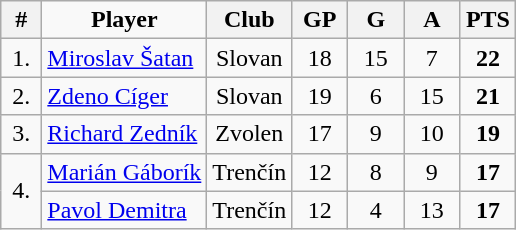<table class="wikitable" style="text-align: center;">
<tr>
<th width="20"><strong>#</strong></th>
<td><strong>Player</strong></td>
<th width="30"><strong>Club</strong></th>
<th width="30"><strong>GP</strong></th>
<th width="30"><strong>G</strong></th>
<th width="30"><strong>A</strong></th>
<th width="30"><strong>PTS</strong></th>
</tr>
<tr>
<td>1.</td>
<td align="left"> <a href='#'>Miroslav Šatan</a></td>
<td>Slovan</td>
<td>18</td>
<td>15</td>
<td>7</td>
<td><strong>22</strong></td>
</tr>
<tr>
<td>2.</td>
<td align="left"> <a href='#'>Zdeno Cíger</a></td>
<td>Slovan</td>
<td>19</td>
<td>6</td>
<td>15</td>
<td><strong>21</strong></td>
</tr>
<tr>
<td>3.</td>
<td align="left"> <a href='#'>Richard Zedník</a></td>
<td>Zvolen</td>
<td>17</td>
<td>9</td>
<td>10</td>
<td><strong>19</strong></td>
</tr>
<tr>
<td rowspan="2" valign="left">4.</td>
<td align="left"> <a href='#'>Marián Gáborík</a></td>
<td>Trenčín</td>
<td>12</td>
<td>8</td>
<td>9</td>
<td><strong>17</strong></td>
</tr>
<tr>
<td align="left"> <a href='#'>Pavol Demitra</a></td>
<td>Trenčín</td>
<td>12</td>
<td>4</td>
<td>13</td>
<td><strong>17</strong></td>
</tr>
</table>
